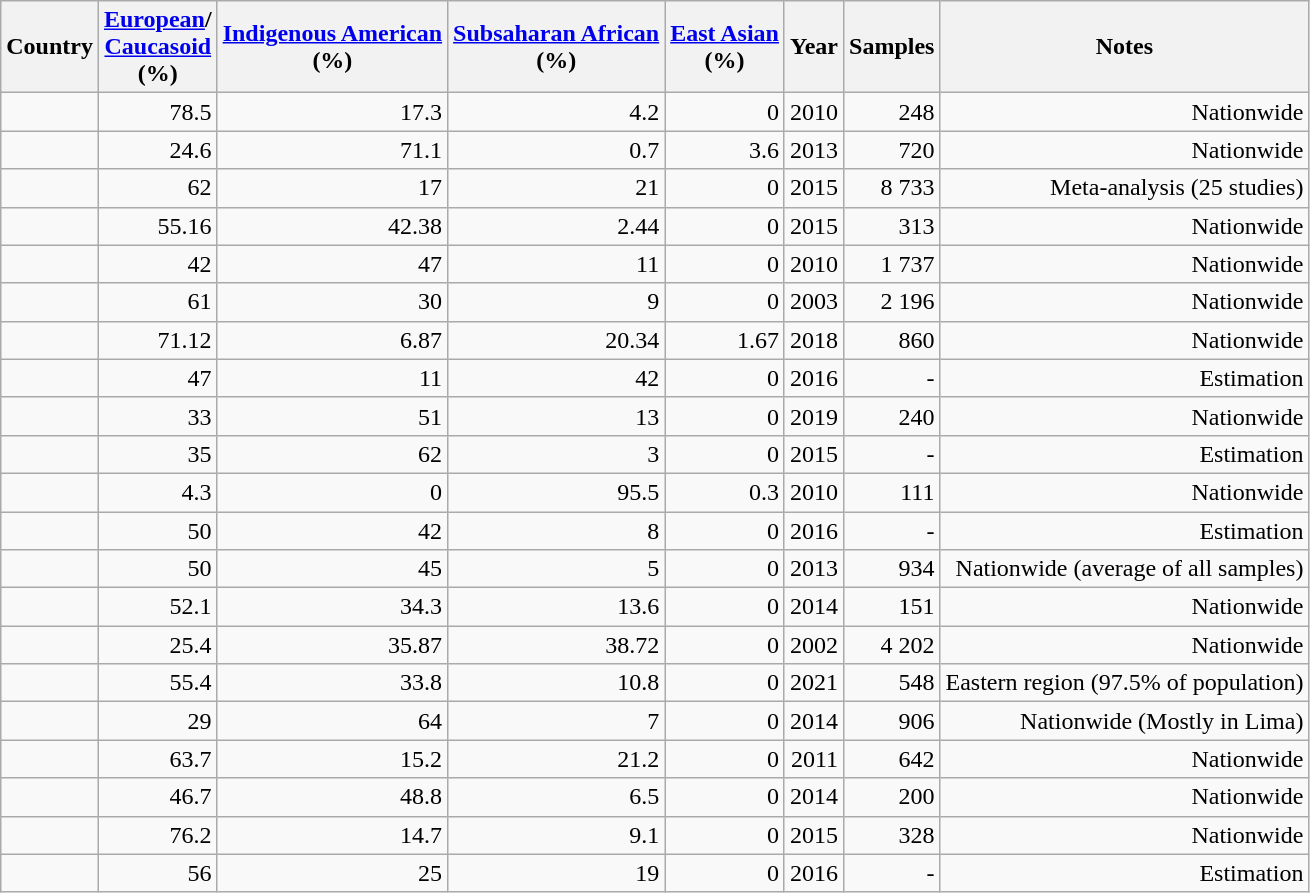<table class="wikitable sortable" style="text-align:right">
<tr>
<th>Country</th>
<th><a href='#'>European</a>/<br><a href='#'>Caucasoid</a><br>(%)</th>
<th><a href='#'>Indigenous American</a><br>(%)</th>
<th><a href='#'>Subsaharan African</a><br>(%)</th>
<th><a href='#'>East Asian</a><br>(%)</th>
<th>Year</th>
<th>Samples</th>
<th>Notes</th>
</tr>
<tr>
<td align=left></td>
<td>78.5</td>
<td>17.3</td>
<td>4.2</td>
<td>0</td>
<td>2010</td>
<td>248</td>
<td>Nationwide</td>
</tr>
<tr>
<td align=left></td>
<td>24.6</td>
<td>71.1</td>
<td>0.7</td>
<td>3.6</td>
<td>2013</td>
<td>720</td>
<td>Nationwide</td>
</tr>
<tr>
<td align=left></td>
<td>62</td>
<td>17</td>
<td>21</td>
<td>0</td>
<td>2015</td>
<td>8 733</td>
<td>Meta-analysis (25 studies)</td>
</tr>
<tr>
<td align=left></td>
<td>55.16</td>
<td>42.38</td>
<td>2.44</td>
<td>0</td>
<td>2015</td>
<td>313</td>
<td>Nationwide</td>
</tr>
<tr>
<td align=left></td>
<td>42</td>
<td>47</td>
<td>11</td>
<td>0</td>
<td>2010</td>
<td>1 737</td>
<td>Nationwide</td>
</tr>
<tr>
<td align=left></td>
<td>61</td>
<td>30</td>
<td>9</td>
<td>0</td>
<td>2003</td>
<td>2 196</td>
<td>Nationwide</td>
</tr>
<tr>
<td align=left></td>
<td>71.12</td>
<td>6.87</td>
<td>20.34</td>
<td>1.67</td>
<td>2018</td>
<td>860</td>
<td>Nationwide</td>
</tr>
<tr>
<td align=left></td>
<td>47</td>
<td>11</td>
<td>42</td>
<td>0</td>
<td>2016</td>
<td>-</td>
<td>Estimation</td>
</tr>
<tr>
<td align=left></td>
<td>33</td>
<td>51</td>
<td>13</td>
<td>0</td>
<td>2019</td>
<td>240</td>
<td>Nationwide</td>
</tr>
<tr>
<td align=left></td>
<td>35</td>
<td>62</td>
<td>3</td>
<td>0</td>
<td>2015</td>
<td>-</td>
<td>Estimation</td>
</tr>
<tr>
<td align=left></td>
<td>4.3</td>
<td>0</td>
<td>95.5</td>
<td>0.3</td>
<td>2010</td>
<td>111</td>
<td>Nationwide</td>
</tr>
<tr>
<td align=left></td>
<td>50</td>
<td>42</td>
<td>8</td>
<td>0</td>
<td>2016</td>
<td>-</td>
<td>Estimation</td>
</tr>
<tr>
<td align=left></td>
<td>50</td>
<td>45</td>
<td>5</td>
<td>0</td>
<td>2013</td>
<td>934</td>
<td>Nationwide (average of all samples)</td>
</tr>
<tr>
<td align=left></td>
<td>52.1</td>
<td>34.3</td>
<td>13.6</td>
<td>0</td>
<td>2014</td>
<td>151</td>
<td>Nationwide</td>
</tr>
<tr>
<td align=left></td>
<td>25.4</td>
<td>35.87</td>
<td>38.72</td>
<td>0</td>
<td>2002</td>
<td>4 202</td>
<td>Nationwide</td>
</tr>
<tr>
<td align=left></td>
<td>55.4</td>
<td>33.8</td>
<td>10.8</td>
<td>0</td>
<td>2021</td>
<td>548</td>
<td>Eastern region (97.5% of population)</td>
</tr>
<tr>
<td align=left></td>
<td>29</td>
<td>64</td>
<td>7</td>
<td>0</td>
<td>2014</td>
<td>906</td>
<td>Nationwide (Mostly in Lima)</td>
</tr>
<tr>
<td align=left></td>
<td>63.7</td>
<td>15.2</td>
<td>21.2</td>
<td>0</td>
<td>2011</td>
<td>642</td>
<td>Nationwide</td>
</tr>
<tr>
<td align=left></td>
<td>46.7</td>
<td>48.8</td>
<td>6.5</td>
<td>0</td>
<td>2014</td>
<td>200</td>
<td>Nationwide</td>
</tr>
<tr>
<td align=left></td>
<td>76.2</td>
<td>14.7</td>
<td>9.1</td>
<td>0</td>
<td>2015</td>
<td>328</td>
<td>Nationwide</td>
</tr>
<tr>
<td align=left></td>
<td>56</td>
<td>25</td>
<td>19</td>
<td>0</td>
<td>2016</td>
<td>-</td>
<td>Estimation</td>
</tr>
</table>
